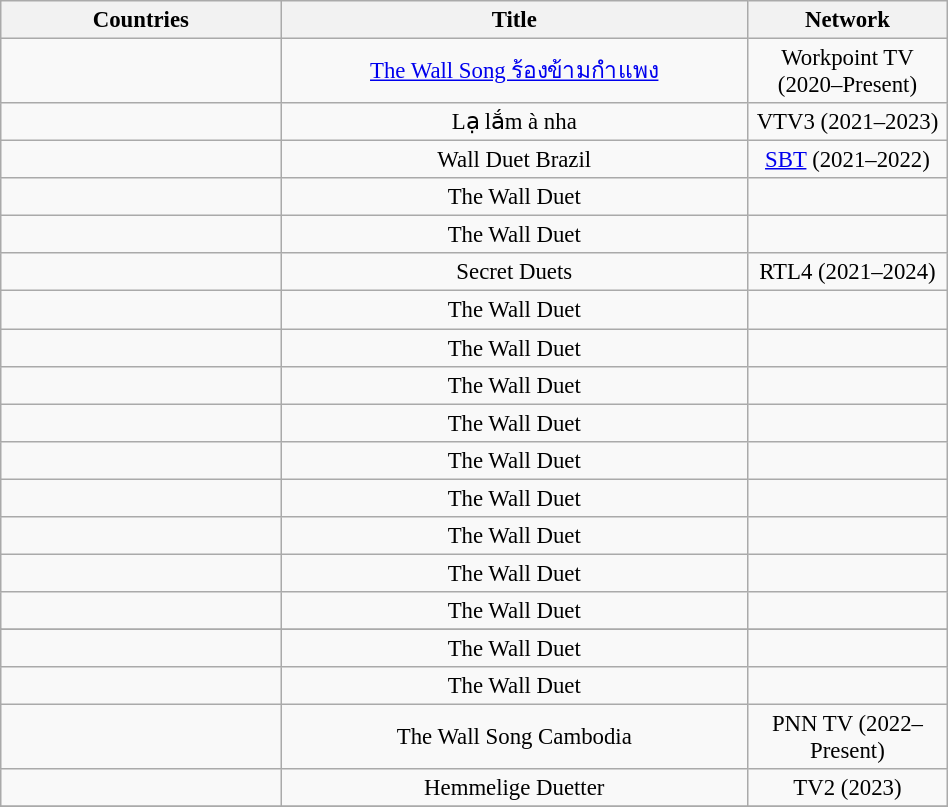<table class="wikitable" style="text-align:center; font-size:95%; line-height:18px; width:50%;">
<tr>
<th width="15%">Countries</th>
<th width="25%">Title</th>
<th width="10%">Network</th>
</tr>
<tr>
<td align="left"><br></td>
<td><a href='#'>The Wall Song ร้องข้ามกำแพง</a></td>
<td>Workpoint TV (2020–Present)</td>
</tr>
<tr>
<td align="left"><strong></strong></td>
<td>Lạ lắm à nha</td>
<td>VTV3 (2021–2023)</td>
</tr>
<tr>
<td align="left"><strong></strong></td>
<td>Wall Duet Brazil</td>
<td><a href='#'>SBT</a> (2021–2022)</td>
</tr>
<tr>
<td align="left"><strong></strong></td>
<td>The Wall Duet</td>
<td></td>
</tr>
<tr>
<td align="left"><strong></strong></td>
<td>The Wall Duet</td>
<td></td>
</tr>
<tr>
<td align="left"><strong></strong></td>
<td>Secret Duets</td>
<td>RTL4 (2021–2024)</td>
</tr>
<tr>
<td align="left"><strong></strong></td>
<td>The Wall Duet</td>
<td></td>
</tr>
<tr>
<td align="left"><strong></strong></td>
<td>The Wall Duet</td>
<td></td>
</tr>
<tr>
<td align="left"><strong></strong></td>
<td>The Wall Duet</td>
<td></td>
</tr>
<tr>
<td align="left"><strong></strong></td>
<td>The Wall Duet</td>
<td></td>
</tr>
<tr>
<td align="left"><strong></strong></td>
<td>The Wall Duet</td>
<td></td>
</tr>
<tr>
<td align="left"><strong></strong></td>
<td>The Wall Duet</td>
<td></td>
</tr>
<tr>
<td align="left"><strong></strong></td>
<td>The Wall Duet</td>
<td></td>
</tr>
<tr>
<td align="left"><strong></strong></td>
<td>The Wall Duet</td>
<td></td>
</tr>
<tr>
<td align="left"><strong></strong></td>
<td>The Wall Duet</td>
<td></td>
</tr>
<tr>
</tr>
<tr>
<td align="left"><strong></strong></td>
<td>The Wall Duet</td>
<td></td>
</tr>
<tr>
<td align="left"><strong></strong></td>
<td>The Wall Duet</td>
<td></td>
</tr>
<tr>
<td align="left"><strong></strong></td>
<td>The Wall Song Cambodia</td>
<td>PNN TV (2022–Present)</td>
</tr>
<tr>
<td align="left"><strong></strong></td>
<td>Hemmelige Duetter</td>
<td>TV2 (2023)</td>
</tr>
<tr>
</tr>
</table>
